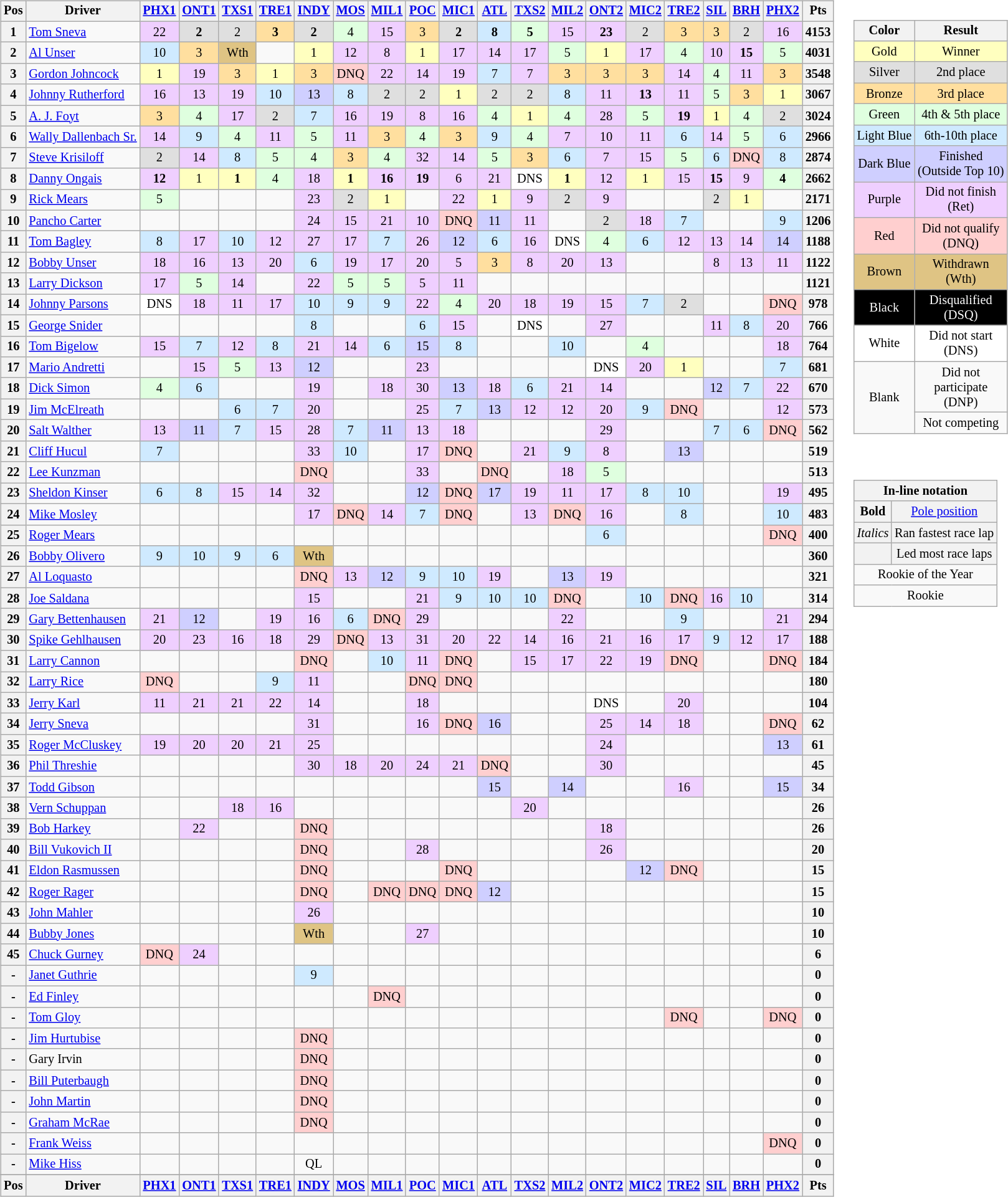<table>
<tr>
<td><br><table class="wikitable" style="font-size: 85%">
<tr valign="top">
<th valign="middle">Pos</th>
<th valign="middle">Driver</th>
<th><a href='#'>PHX1</a><br></th>
<th><a href='#'>ONT1</a><br></th>
<th><a href='#'>TXS1</a><br></th>
<th><a href='#'>TRE1</a><br></th>
<th><a href='#'>INDY</a><br></th>
<th><a href='#'>MOS</a><br></th>
<th><a href='#'>MIL1</a><br></th>
<th><a href='#'>POC</a><br></th>
<th><a href='#'>MIC1</a><br></th>
<th><a href='#'>ATL</a><br></th>
<th><a href='#'>TXS2</a><br></th>
<th><a href='#'>MIL2</a><br></th>
<th><a href='#'>ONT2</a><br></th>
<th><a href='#'>MIC2</a><br></th>
<th><a href='#'>TRE2</a><br></th>
<th><a href='#'>SIL</a><br></th>
<th><a href='#'>BRH</a><br></th>
<th><a href='#'>PHX2</a><br></th>
<th valign="middle">Pts</th>
</tr>
<tr>
<th>1</th>
<td> <a href='#'>Tom Sneva</a></td>
<td style="background:#EFCFFF;" align=center>22</td>
<td style="background:#DFDFDF;" align=center><strong>2</strong></td>
<td style="background:#DFDFDF;" align=center>2</td>
<td style="background:#FFDF9F;" align=center><strong>3</strong></td>
<td style="background:#DFDFDF;" align=center><strong>2</strong></td>
<td style="background:#DFFFDF;" align=center>4</td>
<td style="background:#EFCFFF;" align=center>15</td>
<td style="background:#FFDF9F;" align=center>3</td>
<td style="background:#DFDFDF;" align=center><strong>2</strong></td>
<td style="background:#CFEAFF;" align=center><strong>8</strong></td>
<td style="background:#DFFFDF;" align=center><strong>5</strong></td>
<td style="background:#EFCFFF;" align=center>15</td>
<td style="background:#EFCFFF;" align=center><strong>23</strong></td>
<td style="background:#DFDFDF;" align=center>2</td>
<td style="background:#FFDF9F;" align=center>3</td>
<td style="background:#FFDF9F;" align=center>3</td>
<td style="background:#DFDFDF;" align=center>2</td>
<td style="background:#EFCFFF;" align=center>16</td>
<th>4153</th>
</tr>
<tr>
<th>2</th>
<td> <a href='#'>Al Unser</a></td>
<td style="background:#CFEAFF;" align=center>10</td>
<td style="background:#FFDF9F;" align=center>3</td>
<td style="background:#DFC484;" align=center>Wth</td>
<td></td>
<td style="background:#FFFFBF;" align=center>1</td>
<td style="background:#EFCFFF;" align=center>12</td>
<td style="background:#EFCFFF;" align=center>8</td>
<td style="background:#FFFFBF;" align=center>1</td>
<td style="background:#EFCFFF;" align=center>17</td>
<td style="background:#EFCFFF;" align=center>14</td>
<td style="background:#EFCFFF;" align=center>17</td>
<td style="background:#DFFFDF;" align=center>5</td>
<td style="background:#FFFFBF;" align=center>1</td>
<td style="background:#EFCFFF;" align=center>17</td>
<td style="background:#DFFFDF;" align=center>4</td>
<td style="background:#EFCFFF;" align=center>10</td>
<td style="background:#EFCFFF;" align=center><strong>15</strong></td>
<td style="background:#DFFFDF;" align=center>5</td>
<th>4031</th>
</tr>
<tr>
<th>3</th>
<td> <a href='#'>Gordon Johncock</a></td>
<td style="background:#FFFFBF;" align=center>1</td>
<td style="background:#EFCFFF;" align=center>19</td>
<td style="background:#FFDF9F;" align=center>3</td>
<td style="background:#FFFFBF;" align=center>1</td>
<td style="background:#FFDF9F;" align=center>3</td>
<td style="background:#FFCFCF;" align=center>DNQ</td>
<td style="background:#EFCFFF;" align=center>22</td>
<td style="background:#EFCFFF;" align=center>14</td>
<td style="background:#EFCFFF;" align=center>19</td>
<td style="background:#CFEAFF;" align=center>7</td>
<td style="background:#EFCFFF;" align=center>7</td>
<td style="background:#FFDF9F;" align=center>3</td>
<td style="background:#FFDF9F;" align=center>3</td>
<td style="background:#FFDF9F;" align=center>3</td>
<td style="background:#EFCFFF;" align=center>14</td>
<td style="background:#DFFFDF;" align=center>4</td>
<td style="background:#EFCFFF;" align=center>11</td>
<td style="background:#FFDF9F;" align=center>3</td>
<th>3548</th>
</tr>
<tr>
<th>4</th>
<td> <a href='#'>Johnny Rutherford</a></td>
<td style="background:#EFCFFF;" align=center>16</td>
<td style="background:#EFCFFF;" align=center>13</td>
<td style="background:#EFCFFF;" align=center>19</td>
<td style="background:#CFEAFF;" align=center>10</td>
<td style="background:#CFCFFF;" align=center>13</td>
<td style="background:#CFEAFF;" align=center>8</td>
<td style="background:#DFDFDF;" align=center>2</td>
<td style="background:#DFDFDF;" align=center>2</td>
<td style="background:#FFFFBF;" align=center>1</td>
<td style="background:#DFDFDF;" align=center>2</td>
<td style="background:#DFDFDF;" align=center>2</td>
<td style="background:#CFEAFF;" align=center>8</td>
<td style="background:#EFCFFF;" align=center>11</td>
<td style="background:#EFCFFF;" align=center><strong>13</strong></td>
<td style="background:#EFCFFF;" align=center>11</td>
<td style="background:#DFFFDF;" align=center>5</td>
<td style="background:#FFDF9F;" align=center>3</td>
<td style="background:#FFFFBF;" align=center>1</td>
<th>3067</th>
</tr>
<tr>
<th>5</th>
<td> <a href='#'>A. J. Foyt</a></td>
<td style="background:#FFDF9F;" align=center>3</td>
<td style="background:#DFFFDF;" align=center>4</td>
<td style="background:#EFCFFF;" align=center>17</td>
<td style="background:#DFDFDF;" align=center>2</td>
<td style="background:#CFEAFF;" align=center>7</td>
<td style="background:#EFCFFF;" align=center>16</td>
<td style="background:#EFCFFF;" align=center>19</td>
<td style="background:#EFCFFF;" align=center>8</td>
<td style="background:#EFCFFF;" align=center>16</td>
<td style="background:#DFFFDF;" align=center>4</td>
<td style="background:#FFFFBF;" align=center>1</td>
<td style="background:#DFFFDF;" align=center>4</td>
<td style="background:#EFCFFF;" align=center>28</td>
<td style="background:#DFFFDF;" align=center>5</td>
<td style="background:#EFCFFF;" align=center><strong>19</strong></td>
<td style="background:#FFFFBF;" align=center>1</td>
<td style="background:#DFFFDF;" align=center>4</td>
<td style="background:#DFDFDF;" align=center>2</td>
<th>3024</th>
</tr>
<tr>
<th>6</th>
<td> <a href='#'>Wally Dallenbach Sr.</a></td>
<td style="background:#EFCFFF;" align=center>14</td>
<td style="background:#CFEAFF;" align=center>9</td>
<td style="background:#DFFFDF;" align=center>4</td>
<td style="background:#EFCFFF;" align=center>11</td>
<td style="background:#DFFFDF;" align=center>5</td>
<td style="background:#EFCFFF;" align=center>11</td>
<td style="background:#FFDF9F;" align=center>3</td>
<td style="background:#DFFFDF;" align=center>4</td>
<td style="background:#FFDF9F;" align=center>3</td>
<td style="background:#CFEAFF;" align=center>9</td>
<td style="background:#DFFFDF;" align=center>4</td>
<td style="background:#EFCFFF;" align=center>7</td>
<td style="background:#EFCFFF;" align=center>10</td>
<td style="background:#EFCFFF;" align=center>11</td>
<td style="background:#CFEAFF;" align=center>6</td>
<td style="background:#EFCFFF;" align=center>14</td>
<td style="background:#DFFFDF;" align=center>5</td>
<td style="background:#CFEAFF;" align=center>6</td>
<th>2966</th>
</tr>
<tr>
<th>7</th>
<td> <a href='#'>Steve Krisiloff</a></td>
<td style="background:#DFDFDF;" align=center>2</td>
<td style="background:#EFCFFF;" align=center>14</td>
<td style="background:#CFEAFF;" align=center>8</td>
<td style="background:#DFFFDF;" align=center>5</td>
<td style="background:#DFFFDF;" align=center>4</td>
<td style="background:#FFDF9F;" align=center>3</td>
<td style="background:#DFFFDF;" align=center>4</td>
<td style="background:#EFCFFF;" align=center>32</td>
<td style="background:#EFCFFF;" align=center>14</td>
<td style="background:#DFFFDF;" align=center>5</td>
<td style="background:#FFDF9F;" align=center>3</td>
<td style="background:#CFEAFF;" align=center>6</td>
<td style="background:#EFCFFF;" align=center>7</td>
<td style="background:#EFCFFF;" align=center>15</td>
<td style="background:#DFFFDF;" align=center>5</td>
<td style="background:#CFEAFF;" align=center>6</td>
<td style="background:#FFCFCF;" align=center>DNQ</td>
<td style="background:#CFEAFF;" align=center>8</td>
<th>2874</th>
</tr>
<tr>
<th>8</th>
<td> <a href='#'>Danny Ongais</a></td>
<td style="background:#EFCFFF;" align=center><strong>12</strong></td>
<td style="background:#FFFFBF;" align=center>1</td>
<td style="background:#FFFFBF;" align=center><strong>1</strong></td>
<td style="background:#DFFFDF;" align=center>4</td>
<td style="background:#EFCFFF;" align=center>18</td>
<td style="background:#FFFFBF;" align=center><strong>1</strong></td>
<td style="background:#EFCFFF;" align=center><strong>16</strong></td>
<td style="background:#EFCFFF;" align=center><strong>19</strong></td>
<td style="background:#EFCFFF;" align=center>6</td>
<td style="background:#EFCFFF;" align=center>21</td>
<td style="background:#FFFFFF;" align=center>DNS</td>
<td style="background:#FFFFBF;" align=center><strong>1</strong></td>
<td style="background:#EFCFFF;" align=center>12</td>
<td style="background:#FFFFBF;" align=center>1</td>
<td style="background:#EFCFFF;" align=center>15</td>
<td style="background:#EFCFFF;" align=center><strong>15</strong></td>
<td style="background:#EFCFFF;" align=center>9</td>
<td style="background:#DFFFDF;" align=center><strong>4</strong></td>
<th>2662</th>
</tr>
<tr>
<th>9</th>
<td> <a href='#'>Rick Mears</a></td>
<td style="background:#DFFFDF;" align=center>5</td>
<td></td>
<td></td>
<td></td>
<td style="background:#EFCFFF;" align=center>23</td>
<td style="background:#DFDFDF;" align=center>2</td>
<td style="background:#FFFFBF;" align=center>1</td>
<td></td>
<td style="background:#EFCFFF;" align=center>22</td>
<td style="background:#FFFFBF;" align=center>1</td>
<td style="background:#EFCFFF;" align=center>9</td>
<td style="background:#DFDFDF;" align=center>2</td>
<td style="background:#EFCFFF;" align=center>9</td>
<td></td>
<td></td>
<td style="background:#DFDFDF;" align=center>2</td>
<td style="background:#FFFFBF;" align=center>1</td>
<td></td>
<th>2171</th>
</tr>
<tr>
<th>10</th>
<td> <a href='#'>Pancho Carter</a></td>
<td></td>
<td></td>
<td></td>
<td></td>
<td style="background:#EFCFFF;" align=center>24</td>
<td style="background:#EFCFFF;" align=center>15</td>
<td style="background:#EFCFFF;" align=center>21</td>
<td style="background:#EFCFFF;" align=center>10</td>
<td style="background:#FFCFCF;" align=center>DNQ</td>
<td style="background:#CFCFFF;" align=center>11</td>
<td style="background:#EFCFFF;" align=center>11</td>
<td></td>
<td style="background:#DFDFDF;" align=center>2</td>
<td style="background:#EFCFFF;" align=center>18</td>
<td style="background:#CFEAFF;" align=center>7</td>
<td></td>
<td></td>
<td style="background:#CFEAFF;" align=center>9</td>
<th>1206</th>
</tr>
<tr>
<th>11</th>
<td> <a href='#'>Tom Bagley</a> </td>
<td style="background:#CFEAFF;" align=center>8</td>
<td style="background:#EFCFFF;" align=center>17</td>
<td style="background:#CFEAFF;" align=center>10</td>
<td style="background:#EFCFFF;" align=center>12</td>
<td style="background:#EFCFFF;" align=center>27</td>
<td style="background:#EFCFFF;" align=center>17</td>
<td style="background:#CFEAFF;" align=center>7</td>
<td style="background:#EFCFFF;" align=center>26</td>
<td style="background:#CFCFFF;" align=center>12</td>
<td style="background:#CFEAFF;" align=center>6</td>
<td style="background:#EFCFFF;" align=center>16</td>
<td style="background:#FFFFFF;" align=center>DNS</td>
<td style="background:#DFFFDF;" align=center>4</td>
<td style="background:#CFEAFF;" align=center>6</td>
<td style="background:#EFCFFF;" align=center>12</td>
<td style="background:#EFCFFF;" align=center>13</td>
<td style="background:#EFCFFF;" align=center>14</td>
<td style="background:#CFCFFF;" align=center>14</td>
<th>1188</th>
</tr>
<tr>
<th>12</th>
<td> <a href='#'>Bobby Unser</a></td>
<td style="background:#EFCFFF;" align=center>18</td>
<td style="background:#EFCFFF;" align=center>16</td>
<td style="background:#EFCFFF;" align=center>13</td>
<td style="background:#EFCFFF;" align=center>20</td>
<td style="background:#CFEAFF;" align=center>6</td>
<td style="background:#EFCFFF;" align=center>19</td>
<td style="background:#EFCFFF;" align=center>17</td>
<td style="background:#EFCFFF;" align=center>20</td>
<td style="background:#EFCFFF;" align=center>5</td>
<td style="background:#FFDF9F;" align=center>3</td>
<td style="background:#EFCFFF;" align=center>8</td>
<td style="background:#EFCFFF;" align=center>20</td>
<td style="background:#EFCFFF;" align=center>13</td>
<td></td>
<td></td>
<td style="background:#EFCFFF;" align=center>8</td>
<td style="background:#EFCFFF;" align=center>13</td>
<td style="background:#EFCFFF;" align=center>11</td>
<th>1122</th>
</tr>
<tr>
<th>13</th>
<td> <a href='#'>Larry Dickson</a></td>
<td style="background:#EFCFFF;" align=center>17</td>
<td style="background:#DFFFDF;" align=center>5</td>
<td style="background:#EFCFFF;" align=center>14</td>
<td></td>
<td style="background:#EFCFFF;" align=center>22</td>
<td style="background:#DFFFDF;" align=center>5</td>
<td style="background:#DFFFDF;" align=center>5</td>
<td style="background:#EFCFFF;" align=center>5</td>
<td style="background:#EFCFFF;" align=center>11</td>
<td></td>
<td></td>
<td></td>
<td></td>
<td></td>
<td></td>
<td></td>
<td></td>
<td></td>
<th>1121</th>
</tr>
<tr>
<th>14</th>
<td> <a href='#'>Johnny Parsons</a></td>
<td style="background:#FFFFFF;" align=center>DNS</td>
<td style="background:#EFCFFF;" align=center>18</td>
<td style="background:#EFCFFF;" align=center>11</td>
<td style="background:#EFCFFF;" align=center>17</td>
<td style="background:#CFEAFF;" align=center>10</td>
<td style="background:#CFEAFF;" align=center>9</td>
<td style="background:#CFEAFF;" align=center>9</td>
<td style="background:#EFCFFF;" align=center>22</td>
<td style="background:#DFFFDF;" align=center>4</td>
<td style="background:#EFCFFF;" align=center>20</td>
<td style="background:#EFCFFF;" align=center>18</td>
<td style="background:#EFCFFF;" align=center>19</td>
<td style="background:#EFCFFF;" align=center>15</td>
<td style="background:#CFEAFF;" align=center>7</td>
<td style="background:#DFDFDF;" align=center>2</td>
<td></td>
<td></td>
<td style="background:#FFCFCF;" align=center>DNQ</td>
<th>978</th>
</tr>
<tr>
<th>15</th>
<td> <a href='#'>George Snider</a></td>
<td></td>
<td></td>
<td></td>
<td></td>
<td style="background:#CFEAFF;" align=center>8</td>
<td></td>
<td></td>
<td style="background:#CFEAFF;" align=center>6</td>
<td style="background:#EFCFFF;" align=center>15</td>
<td></td>
<td style="background:#FFFFFF;" align=center>DNS</td>
<td></td>
<td style="background:#EFCFFF;" align=center>27</td>
<td></td>
<td></td>
<td style="background:#EFCFFF;" align=center>11</td>
<td style="background:#CFEAFF;" align=center>8</td>
<td style="background:#EFCFFF;" align=center>20</td>
<th>766</th>
</tr>
<tr>
<th>16</th>
<td> <a href='#'>Tom Bigelow</a></td>
<td style="background:#EFCFFF;" align=center>15</td>
<td style="background:#CFEAFF;" align=center>7</td>
<td style="background:#EFCFFF;" align=center>12</td>
<td style="background:#CFEAFF;" align=center>8</td>
<td style="background:#EFCFFF;" align=center>21</td>
<td style="background:#EFCFFF;" align=center>14</td>
<td style="background:#CFEAFF;" align=center>6</td>
<td style="background:#CFCFFF;" align=center>15</td>
<td style="background:#CFEAFF;" align=center>8</td>
<td></td>
<td></td>
<td style="background:#CFEAFF;" align=center>10</td>
<td></td>
<td style="background:#DFFFDF;" align=center>4</td>
<td></td>
<td></td>
<td></td>
<td style="background:#EFCFFF;" align=center>18</td>
<th>764</th>
</tr>
<tr>
<th>17</th>
<td> <a href='#'>Mario Andretti</a></td>
<td></td>
<td style="background:#EFCFFF;" align=center>15</td>
<td style="background:#DFFFDF;" align=center>5</td>
<td style="background:#EFCFFF;" align=center>13</td>
<td style="background:#CFCFFF;" align=center>12</td>
<td></td>
<td></td>
<td style="background:#EFCFFF;" align=center>23</td>
<td></td>
<td></td>
<td></td>
<td></td>
<td style="background:#FFFFFF;" align=center>DNS</td>
<td style="background:#EFCFFF;" align=center>20</td>
<td style="background:#FFFFBF;" align=center>1</td>
<td></td>
<td></td>
<td style="background:#CFEAFF;" align=center>7</td>
<th>681</th>
</tr>
<tr>
<th>18</th>
<td> <a href='#'>Dick Simon</a></td>
<td style="background:#DFFFDF;" align=center>4</td>
<td style="background:#CFEAFF;" align=center>6</td>
<td></td>
<td></td>
<td style="background:#EFCFFF;" align=center>19</td>
<td></td>
<td style="background:#EFCFFF;" align=center>18</td>
<td style="background:#EFCFFF;" align=center>30</td>
<td style="background:#CFCFFF;" align=center>13</td>
<td style="background:#EFCFFF;" align=center>18</td>
<td style="background:#CFEAFF;" align=center>6</td>
<td style="background:#EFCFFF;" align=center>21</td>
<td style="background:#EFCFFF;" align=center>14</td>
<td></td>
<td></td>
<td style="background:#CFCFFF;" align=center>12</td>
<td style="background:#CFEAFF;" align=center>7</td>
<td style="background:#EFCFFF;" align=center>22</td>
<th>670</th>
</tr>
<tr>
<th>19</th>
<td> <a href='#'>Jim McElreath</a></td>
<td></td>
<td></td>
<td style="background:#CFEAFF;" align=center>6</td>
<td style="background:#CFEAFF;" align=center>7</td>
<td style="background:#EFCFFF;" align=center>20</td>
<td></td>
<td></td>
<td style="background:#EFCFFF;" align=center>25</td>
<td style="background:#CFEAFF;" align=center>7</td>
<td style="background:#CFCFFF;" align=center>13</td>
<td style="background:#EFCFFF;" align=center>12</td>
<td style="background:#EFCFFF;" align=center>12</td>
<td style="background:#EFCFFF;" align=center>20</td>
<td style="background:#CFEAFF;" align=center>9</td>
<td style="background:#FFCFCF;" align=center>DNQ</td>
<td></td>
<td></td>
<td style="background:#EFCFFF;" align=center>12</td>
<th>573</th>
</tr>
<tr>
<th>20</th>
<td> <a href='#'>Salt Walther</a></td>
<td style="background:#EFCFFF;" align=center>13</td>
<td style="background:#CFCFFF;" align=center>11</td>
<td style="background:#CFEAFF;" align=center>7</td>
<td style="background:#EFCFFF;" align=center>15</td>
<td style="background:#EFCFFF;" align=center>28</td>
<td style="background:#CFEAFF;" align=center>7</td>
<td style="background:#CFCFFF;" align=center>11</td>
<td style="background:#EFCFFF;" align=center>13</td>
<td style="background:#EFCFFF;" align=center>18</td>
<td></td>
<td></td>
<td></td>
<td style="background:#EFCFFF;" align=center>29</td>
<td></td>
<td></td>
<td style="background:#CFEAFF;" align=center>7</td>
<td style="background:#CFEAFF;" align=center>6</td>
<td style="background:#FFCFCF;" align=center>DNQ</td>
<th>562</th>
</tr>
<tr>
<th>21</th>
<td> <a href='#'>Cliff Hucul</a></td>
<td style="background:#CFEAFF;" align=center>7</td>
<td></td>
<td></td>
<td></td>
<td style="background:#EFCFFF;" align=center>33</td>
<td style="background:#CFEAFF;" align=center>10</td>
<td></td>
<td style="background:#EFCFFF;" align=center>17</td>
<td style="background:#FFCFCF;" align=center>DNQ</td>
<td></td>
<td style="background:#EFCFFF;" align=center>21</td>
<td style="background:#CFEAFF;" align=center>9</td>
<td style="background:#EFCFFF;" align=center>8</td>
<td></td>
<td style="background:#CFCFFF;" align=center>13</td>
<td></td>
<td></td>
<td></td>
<th>519</th>
</tr>
<tr>
<th>22</th>
<td> <a href='#'>Lee Kunzman</a></td>
<td></td>
<td></td>
<td></td>
<td></td>
<td style="background:#FFCFCF;" align=center>DNQ</td>
<td></td>
<td></td>
<td style="background:#EFCFFF;" align=center>33</td>
<td></td>
<td style="background:#FFCFCF;" align=center>DNQ</td>
<td></td>
<td style="background:#EFCFFF;" align=center>18</td>
<td style="background:#DFFFDF;" align=center>5</td>
<td></td>
<td></td>
<td></td>
<td></td>
<td></td>
<th>513</th>
</tr>
<tr>
<th>23</th>
<td> <a href='#'>Sheldon Kinser</a></td>
<td style="background:#CFEAFF;" align=center>6</td>
<td style="background:#CFEAFF;" align=center>8</td>
<td style="background:#EFCFFF;" align=center>15</td>
<td style="background:#EFCFFF;" align=center>14</td>
<td style="background:#EFCFFF;" align=center>32</td>
<td></td>
<td></td>
<td style="background:#CFCFFF;" align=center>12</td>
<td style="background:#FFCFCF;" align=center>DNQ</td>
<td style="background:#CFCFFF;" align=center>17</td>
<td style="background:#EFCFFF;" align=center>19</td>
<td style="background:#EFCFFF;" align=center>11</td>
<td style="background:#EFCFFF;" align=center>17</td>
<td style="background:#CFEAFF;" align=center>8</td>
<td style="background:#CFEAFF;" align=center>10</td>
<td></td>
<td></td>
<td style="background:#EFCFFF;" align=center>19</td>
<th>495</th>
</tr>
<tr>
<th>24</th>
<td> <a href='#'>Mike Mosley</a></td>
<td></td>
<td></td>
<td></td>
<td></td>
<td style="background:#EFCFFF;" align=center>17</td>
<td style="background:#FFCFCF;" align=center>DNQ</td>
<td style="background:#EFCFFF;" align=center>14</td>
<td style="background:#CFEAFF;" align=center>7</td>
<td style="background:#FFCFCF;" align=center>DNQ</td>
<td></td>
<td style="background:#EFCFFF;" align=center>13</td>
<td style="background:#FFCFCF;" align=center>DNQ</td>
<td style="background:#EFCFFF;" align=center>16</td>
<td></td>
<td style="background:#CFEAFF;" align=center>8</td>
<td></td>
<td></td>
<td style="background:#CFEAFF;" align=center>10</td>
<th>483</th>
</tr>
<tr>
<th>25</th>
<td> <a href='#'>Roger Mears</a> </td>
<td></td>
<td></td>
<td></td>
<td></td>
<td></td>
<td></td>
<td></td>
<td></td>
<td></td>
<td></td>
<td></td>
<td></td>
<td style="background:#CFEAFF;" align=center>6</td>
<td></td>
<td></td>
<td></td>
<td></td>
<td style="background:#FFCFCF;" align=center>DNQ</td>
<th>400</th>
</tr>
<tr>
<th>26</th>
<td> <a href='#'>Bobby Olivero</a></td>
<td style="background:#CFEAFF;" align=center>9</td>
<td style="background:#CFEAFF;" align=center>10</td>
<td style="background:#CFEAFF;" align=center>9</td>
<td style="background:#CFEAFF;" align=center>6</td>
<td style="background:#DFC484;" align=center>Wth</td>
<td></td>
<td></td>
<td></td>
<td></td>
<td></td>
<td></td>
<td></td>
<td></td>
<td></td>
<td></td>
<td></td>
<td></td>
<td></td>
<th>360</th>
</tr>
<tr>
<th>27</th>
<td> <a href='#'>Al Loquasto</a></td>
<td></td>
<td></td>
<td></td>
<td></td>
<td style="background:#FFCFCF;" align=center>DNQ</td>
<td style="background:#EFCFFF;" align=center>13</td>
<td style="background:#CFCFFF;" align=center>12</td>
<td style="background:#CFEAFF;" align=center>9</td>
<td style="background:#CFEAFF;" align=center>10</td>
<td style="background:#EFCFFF;" align=center>19</td>
<td></td>
<td style="background:#CFCFFF;" align=center>13</td>
<td style="background:#EFCFFF;" align=center>19</td>
<td></td>
<td></td>
<td></td>
<td></td>
<td></td>
<th>321</th>
</tr>
<tr>
<th>28</th>
<td> <a href='#'>Joe Saldana</a></td>
<td></td>
<td></td>
<td></td>
<td></td>
<td style="background:#EFCFFF;" align=center>15</td>
<td></td>
<td></td>
<td style="background:#EFCFFF;" align=center>21</td>
<td style="background:#CFEAFF;" align=center>9</td>
<td style="background:#CFEAFF;" align=center>10</td>
<td style="background:#CFEAFF;" align=center>10</td>
<td style="background:#FFCFCF;" align=center>DNQ</td>
<td></td>
<td style="background:#CFEAFF;" align=center>10</td>
<td style="background:#FFCFCF;" align=center>DNQ</td>
<td style="background:#EFCFFF;" align=center>16</td>
<td style="background:#CFEAFF;" align=center>10</td>
<td></td>
<th>314</th>
</tr>
<tr>
<th>29</th>
<td> <a href='#'>Gary Bettenhausen</a></td>
<td style="background:#EFCFFF;" align=center>21</td>
<td style="background:#CFCFFF;" align=center>12</td>
<td></td>
<td style="background:#EFCFFF;" align=center>19</td>
<td style="background:#EFCFFF;" align=center>16</td>
<td style="background:#CFEAFF;" align=center>6</td>
<td style="background:#FFCFCF;" align=center>DNQ</td>
<td style="background:#EFCFFF;" align=center>29</td>
<td></td>
<td></td>
<td></td>
<td style="background:#EFCFFF;" align=center>22</td>
<td></td>
<td></td>
<td style="background:#CFEAFF;" align=center>9</td>
<td></td>
<td></td>
<td style="background:#EFCFFF;" align=center>21</td>
<th>294</th>
</tr>
<tr>
<th>30</th>
<td> <a href='#'>Spike Gehlhausen</a></td>
<td style="background:#EFCFFF;" align=center>20</td>
<td style="background:#EFCFFF;" align=center>23</td>
<td style="background:#EFCFFF;" align=center>16</td>
<td style="background:#EFCFFF;" align=center>18</td>
<td style="background:#EFCFFF;" align=center>29</td>
<td style="background:#FFCFCF;" align=center>DNQ</td>
<td style="background:#EFCFFF;" align=center>13</td>
<td style="background:#EFCFFF;" align=center>31</td>
<td style="background:#EFCFFF;" align=center>20</td>
<td style="background:#EFCFFF;" align=center>22</td>
<td style="background:#EFCFFF;" align=center>14</td>
<td style="background:#EFCFFF;" align=center>16</td>
<td style="background:#EFCFFF;" align=center>21</td>
<td style="background:#EFCFFF;" align=center>16</td>
<td style="background:#EFCFFF;" align=center>17</td>
<td style="background:#CFEAFF;" align=center>9</td>
<td style="background:#EFCFFF;" align=center>12</td>
<td style="background:#EFCFFF;" align=center>17</td>
<th>188</th>
</tr>
<tr>
<th>31</th>
<td> <a href='#'>Larry Cannon</a></td>
<td></td>
<td></td>
<td></td>
<td></td>
<td style="background:#FFCFCF;" align=center>DNQ</td>
<td></td>
<td style="background:#CFEAFF;" align=center>10</td>
<td style="background:#EFCFFF;" align=center>11</td>
<td style="background:#FFCFCF;" align=center>DNQ</td>
<td></td>
<td style="background:#EFCFFF;" align=center>15</td>
<td style="background:#EFCFFF;" align=center>17</td>
<td style="background:#EFCFFF;" align=center>22</td>
<td style="background:#EFCFFF;" align=center>19</td>
<td style="background:#FFCFCF;" align=center>DNQ</td>
<td></td>
<td></td>
<td style="background:#FFCFCF;" align=center>DNQ</td>
<th>184</th>
</tr>
<tr>
<th>32</th>
<td> <a href='#'>Larry Rice</a></td>
<td style="background:#FFCFCF;" align=center>DNQ</td>
<td></td>
<td></td>
<td style="background:#CFEAFF;" align=center>9</td>
<td style="background:#EFCFFF;" align=center>11</td>
<td></td>
<td></td>
<td style="background:#FFCFCF;" align=center>DNQ</td>
<td style="background:#FFCFCF;" align=center>DNQ</td>
<td></td>
<td></td>
<td></td>
<td></td>
<td></td>
<td></td>
<td></td>
<td></td>
<td></td>
<th>180</th>
</tr>
<tr>
<th>33</th>
<td> <a href='#'>Jerry Karl</a></td>
<td style="background:#EFCFFF;" align=center>11</td>
<td style="background:#EFCFFF;" align=center>21</td>
<td style="background:#EFCFFF;" align=center>21</td>
<td style="background:#EFCFFF;" align=center>22</td>
<td style="background:#EFCFFF;" align=center>14</td>
<td></td>
<td></td>
<td style="background:#EFCFFF;" align=center>18</td>
<td></td>
<td></td>
<td></td>
<td></td>
<td style="background:#FFFFFF;" align=center>DNS</td>
<td></td>
<td style="background:#EFCFFF;" align=center>20</td>
<td></td>
<td></td>
<td></td>
<th>104</th>
</tr>
<tr>
<th>34</th>
<td> <a href='#'>Jerry Sneva</a></td>
<td></td>
<td></td>
<td></td>
<td></td>
<td style="background:#EFCFFF;" align=center>31</td>
<td></td>
<td></td>
<td style="background:#EFCFFF;" align=center>16</td>
<td style="background:#FFCFCF;" align=center>DNQ</td>
<td style="background:#CFCFFF;" align=center>16</td>
<td></td>
<td></td>
<td style="background:#EFCFFF;" align=center>25</td>
<td style="background:#EFCFFF;" align=center>14</td>
<td style="background:#EFCFFF;" align=center>18</td>
<td></td>
<td></td>
<td style="background:#FFCFCF;" align=center>DNQ</td>
<th>62</th>
</tr>
<tr>
<th>35</th>
<td> <a href='#'>Roger McCluskey</a></td>
<td style="background:#EFCFFF;" align=center>19</td>
<td style="background:#EFCFFF;" align=center>20</td>
<td style="background:#EFCFFF;" align=center>20</td>
<td style="background:#EFCFFF;" align=center>21</td>
<td style="background:#EFCFFF;" align=center>25</td>
<td></td>
<td></td>
<td></td>
<td></td>
<td></td>
<td></td>
<td></td>
<td style="background:#EFCFFF;" align=center>24</td>
<td></td>
<td></td>
<td></td>
<td></td>
<td style="background:#CFCFFF;" align=center>13</td>
<th>61</th>
</tr>
<tr>
<th>36</th>
<td> <a href='#'>Phil Threshie</a></td>
<td></td>
<td></td>
<td></td>
<td></td>
<td style="background:#EFCFFF;" align=center>30</td>
<td style="background:#EFCFFF;" align=center>18</td>
<td style="background:#EFCFFF;" align=center>20</td>
<td style="background:#EFCFFF;" align=center>24</td>
<td style="background:#EFCFFF;" align=center>21</td>
<td style="background:#FFCFCF;" align=center>DNQ</td>
<td></td>
<td></td>
<td style="background:#EFCFFF;" align=center>30</td>
<td></td>
<td></td>
<td></td>
<td></td>
<td></td>
<th>45</th>
</tr>
<tr>
<th>37</th>
<td> <a href='#'>Todd Gibson</a></td>
<td></td>
<td></td>
<td></td>
<td></td>
<td></td>
<td></td>
<td></td>
<td></td>
<td></td>
<td style="background:#CFCFFF;" align=center>15</td>
<td></td>
<td style="background:#CFCFFF;" align=center>14</td>
<td></td>
<td></td>
<td style="background:#EFCFFF;" align=center>16</td>
<td></td>
<td></td>
<td style="background:#CFCFFF;" align=center>15</td>
<th>34</th>
</tr>
<tr>
<th>38</th>
<td> <a href='#'>Vern Schuppan</a></td>
<td></td>
<td></td>
<td style="background:#EFCFFF;" align=center>18</td>
<td style="background:#EFCFFF;" align=center>16</td>
<td></td>
<td></td>
<td></td>
<td></td>
<td></td>
<td></td>
<td style="background:#EFCFFF;" align=center>20</td>
<td></td>
<td></td>
<td></td>
<td></td>
<td></td>
<td></td>
<td></td>
<th>26</th>
</tr>
<tr>
<th>39</th>
<td> <a href='#'>Bob Harkey</a></td>
<td></td>
<td style="background:#EFCFFF;" align=center>22</td>
<td></td>
<td></td>
<td style="background:#FFCFCF;" align=center>DNQ</td>
<td></td>
<td></td>
<td></td>
<td></td>
<td></td>
<td></td>
<td></td>
<td style="background:#EFCFFF;" align=center>18</td>
<td></td>
<td></td>
<td></td>
<td></td>
<td></td>
<th>26</th>
</tr>
<tr>
<th>40</th>
<td> <a href='#'>Bill Vukovich II</a></td>
<td></td>
<td></td>
<td></td>
<td></td>
<td style="background:#FFCFCF;" align=center>DNQ</td>
<td></td>
<td></td>
<td style="background:#EFCFFF;" align=center>28</td>
<td></td>
<td></td>
<td></td>
<td></td>
<td style="background:#EFCFFF;" align=center>26</td>
<td></td>
<td></td>
<td></td>
<td></td>
<td></td>
<th>20</th>
</tr>
<tr>
<th>41</th>
<td> <a href='#'>Eldon Rasmussen</a></td>
<td></td>
<td></td>
<td></td>
<td></td>
<td style="background:#FFCFCF;" align=center>DNQ</td>
<td></td>
<td></td>
<td></td>
<td style="background:#FFCFCF;" align=center>DNQ</td>
<td></td>
<td></td>
<td></td>
<td></td>
<td style="background:#CFCFFF;" align=center>12</td>
<td style="background:#FFCFCF;" align=center>DNQ</td>
<td></td>
<td></td>
<td></td>
<th>15</th>
</tr>
<tr>
<th>42</th>
<td> <a href='#'>Roger Rager</a></td>
<td></td>
<td></td>
<td></td>
<td></td>
<td style="background:#FFCFCF;" align=center>DNQ</td>
<td></td>
<td style="background:#FFCFCF;" align=center>DNQ</td>
<td style="background:#FFCFCF;" align=center>DNQ</td>
<td style="background:#FFCFCF;" align=center>DNQ</td>
<td style="background:#CFCFFF;" align=center>12</td>
<td></td>
<td></td>
<td></td>
<td></td>
<td></td>
<td></td>
<td></td>
<td></td>
<th>15</th>
</tr>
<tr>
<th>43</th>
<td> <a href='#'>John Mahler</a></td>
<td></td>
<td></td>
<td></td>
<td></td>
<td style="background:#EFCFFF;" align=center>26</td>
<td></td>
<td></td>
<td></td>
<td></td>
<td></td>
<td></td>
<td></td>
<td></td>
<td></td>
<td></td>
<td></td>
<td></td>
<td></td>
<th>10</th>
</tr>
<tr>
<th>44</th>
<td> <a href='#'>Bubby Jones</a></td>
<td></td>
<td></td>
<td></td>
<td></td>
<td style="background:#DFC484;" align=center>Wth</td>
<td></td>
<td></td>
<td style="background:#EFCFFF;" align=center>27</td>
<td></td>
<td></td>
<td></td>
<td></td>
<td></td>
<td></td>
<td></td>
<td></td>
<td></td>
<td></td>
<th>10</th>
</tr>
<tr>
<th>45</th>
<td> <a href='#'>Chuck Gurney</a></td>
<td style="background:#FFCFCF;" align=center>DNQ</td>
<td style="background:#EFCFFF;" align=center>24</td>
<td></td>
<td></td>
<td></td>
<td></td>
<td></td>
<td></td>
<td></td>
<td></td>
<td></td>
<td></td>
<td></td>
<td></td>
<td></td>
<td></td>
<td></td>
<td></td>
<th>6</th>
</tr>
<tr>
<th>-</th>
<td> <a href='#'>Janet Guthrie</a></td>
<td></td>
<td></td>
<td></td>
<td></td>
<td style="background:#CFEAFF;" align=center>9</td>
<td></td>
<td></td>
<td></td>
<td></td>
<td></td>
<td></td>
<td></td>
<td></td>
<td></td>
<td></td>
<td></td>
<td></td>
<td></td>
<th>0</th>
</tr>
<tr>
<th>-</th>
<td> <a href='#'>Ed Finley</a></td>
<td></td>
<td></td>
<td></td>
<td></td>
<td></td>
<td></td>
<td style="background:#FFCFCF;" align=center>DNQ</td>
<td></td>
<td></td>
<td></td>
<td></td>
<td></td>
<td></td>
<td></td>
<td></td>
<td></td>
<td></td>
<td></td>
<th>0</th>
</tr>
<tr>
<th>-</th>
<td> <a href='#'>Tom Gloy</a></td>
<td></td>
<td></td>
<td></td>
<td></td>
<td></td>
<td></td>
<td></td>
<td></td>
<td></td>
<td></td>
<td></td>
<td></td>
<td></td>
<td></td>
<td style="background:#FFCFCF;" align=center>DNQ</td>
<td></td>
<td></td>
<td style="background:#FFCFCF;" align=center>DNQ</td>
<th>0</th>
</tr>
<tr>
<th>-</th>
<td> <a href='#'>Jim Hurtubise</a></td>
<td></td>
<td></td>
<td></td>
<td></td>
<td style="background:#FFCFCF;" align=center>DNQ</td>
<td></td>
<td></td>
<td></td>
<td></td>
<td></td>
<td></td>
<td></td>
<td></td>
<td></td>
<td></td>
<td></td>
<td></td>
<td></td>
<th>0</th>
</tr>
<tr>
<th>-</th>
<td> Gary Irvin</td>
<td></td>
<td></td>
<td></td>
<td></td>
<td style="background:#FFCFCF;" align=center>DNQ</td>
<td></td>
<td></td>
<td></td>
<td></td>
<td></td>
<td></td>
<td></td>
<td></td>
<td></td>
<td></td>
<td></td>
<td></td>
<td></td>
<th>0</th>
</tr>
<tr>
<th>-</th>
<td> <a href='#'>Bill Puterbaugh</a></td>
<td></td>
<td></td>
<td></td>
<td></td>
<td style="background:#FFCFCF;" align=center>DNQ</td>
<td></td>
<td></td>
<td></td>
<td></td>
<td></td>
<td></td>
<td></td>
<td></td>
<td></td>
<td></td>
<td></td>
<td></td>
<td></td>
<th>0</th>
</tr>
<tr>
<th>-</th>
<td> <a href='#'>John Martin</a></td>
<td></td>
<td></td>
<td></td>
<td></td>
<td style="background:#FFCFCF;" align=center>DNQ</td>
<td></td>
<td></td>
<td></td>
<td></td>
<td></td>
<td></td>
<td></td>
<td></td>
<td></td>
<td></td>
<td></td>
<td></td>
<td></td>
<th>0</th>
</tr>
<tr>
<th>-</th>
<td> <a href='#'>Graham McRae</a></td>
<td></td>
<td></td>
<td></td>
<td></td>
<td style="background:#FFCFCF;" align=center>DNQ</td>
<td></td>
<td></td>
<td></td>
<td></td>
<td></td>
<td></td>
<td></td>
<td></td>
<td></td>
<td></td>
<td></td>
<td></td>
<td></td>
<th>0</th>
</tr>
<tr>
<th>-</th>
<td> <a href='#'>Frank Weiss</a></td>
<td></td>
<td></td>
<td></td>
<td></td>
<td></td>
<td></td>
<td></td>
<td></td>
<td></td>
<td></td>
<td></td>
<td></td>
<td></td>
<td></td>
<td></td>
<td></td>
<td></td>
<td style="background:#FFCFCF;" align=center>DNQ</td>
<th>0</th>
</tr>
<tr>
<th>-</th>
<td> <a href='#'>Mike Hiss</a></td>
<td></td>
<td></td>
<td></td>
<td></td>
<td align=center>QL</td>
<td></td>
<td></td>
<td></td>
<td></td>
<td></td>
<td></td>
<td></td>
<td></td>
<td></td>
<td></td>
<td></td>
<td></td>
<td></td>
<th>0</th>
</tr>
<tr>
</tr>
<tr valign="top">
<th valign="middle">Pos</th>
<th valign="middle">Driver</th>
<th><a href='#'>PHX1</a><br></th>
<th><a href='#'>ONT1</a><br></th>
<th><a href='#'>TXS1</a><br></th>
<th><a href='#'>TRE1</a><br></th>
<th><a href='#'>INDY</a><br></th>
<th><a href='#'>MOS</a><br></th>
<th><a href='#'>MIL1</a><br></th>
<th><a href='#'>POC</a><br></th>
<th><a href='#'>MIC1</a><br></th>
<th><a href='#'>ATL</a><br></th>
<th><a href='#'>TXS2</a><br></th>
<th><a href='#'>MIL2</a><br></th>
<th><a href='#'>ONT2</a><br></th>
<th><a href='#'>MIC2</a><br></th>
<th><a href='#'>TRE2</a><br></th>
<th><a href='#'>SIL</a><br></th>
<th><a href='#'>BRH</a><br></th>
<th><a href='#'>PHX2</a><br></th>
<th valign="middle">Pts</th>
</tr>
</table>
</td>
<td valign="top"><br><table>
<tr>
<td><br><table style="margin-right:0; font-size:85%; text-align:center;" class="wikitable">
<tr>
<th>Color</th>
<th>Result</th>
</tr>
<tr style="background:#FFFFBF;">
<td>Gold</td>
<td>Winner</td>
</tr>
<tr style="background:#DFDFDF;">
<td>Silver</td>
<td>2nd place</td>
</tr>
<tr style="background:#FFDF9F;">
<td>Bronze</td>
<td>3rd place</td>
</tr>
<tr style="background:#DFFFDF;">
<td>Green</td>
<td>4th & 5th place</td>
</tr>
<tr style="background:#CFEAFF;">
<td>Light Blue</td>
<td>6th-10th place</td>
</tr>
<tr style="background:#CFCFFF;">
<td>Dark Blue</td>
<td>Finished<br>(Outside Top 10)</td>
</tr>
<tr style="background:#EFCFFF;">
<td>Purple</td>
<td>Did not finish<br>(Ret)</td>
</tr>
<tr style="background:#FFCFCF;">
<td>Red</td>
<td>Did not qualify<br>(DNQ)</td>
</tr>
<tr style="background:#DFC484;">
<td>Brown</td>
<td>Withdrawn<br>(Wth)</td>
</tr>
<tr style="background:#000000; color:white;">
<td>Black</td>
<td>Disqualified<br>(DSQ)</td>
</tr>
<tr style="background:#FFFFFF;">
<td rowspan="1">White</td>
<td>Did not start<br>(DNS)</td>
</tr>
<tr>
<td rowspan="2">Blank</td>
<td>Did not<br>participate<br>(DNP)</td>
</tr>
<tr>
<td>Not competing</td>
</tr>
</table>
</td>
</tr>
<tr>
<td><br><table style="margin-right:0; font-size:85%; text-align:center;" class="wikitable">
<tr>
<td style="background:#F2F2F2;" align=center colspan=2><strong>In-line notation</strong></td>
</tr>
<tr>
<td style="background:#F2F2F2;" align=center><strong>Bold</strong></td>
<td style="background:#F2F2F2;" align=center><a href='#'>Pole position</a></td>
</tr>
<tr>
<td style="background:#F2F2F2;" align=center><em>Italics</em></td>
<td style="background:#F2F2F2;" align=center>Ran fastest race lap</td>
</tr>
<tr>
<td style="background:#F2F2F2;" align=center></td>
<td style="background:#F2F2F2;" align=center>Led most race laps</td>
</tr>
<tr>
<td style="text-align:center" colspan=2> Rookie of the Year</td>
</tr>
<tr>
<td style="text-align:center" colspan=2> Rookie</td>
</tr>
</table>
</td>
</tr>
</table>
</td>
</tr>
</table>
